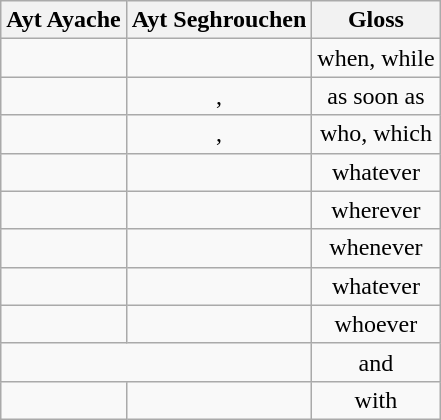<table class="wikitable">
<tr>
<th>Ayt Ayache</th>
<th>Ayt Seghrouchen</th>
<th>Gloss</th>
</tr>
<tr align=center>
<td></td>
<td></td>
<td>when, while</td>
</tr>
<tr align=center>
<td></td>
<td>, </td>
<td>as soon as</td>
</tr>
<tr align=center>
<td></td>
<td>, </td>
<td>who, which</td>
</tr>
<tr align=center>
<td></td>
<td></td>
<td>whatever</td>
</tr>
<tr align=center>
<td></td>
<td></td>
<td>wherever</td>
</tr>
<tr align=center>
<td></td>
<td></td>
<td>whenever</td>
</tr>
<tr align=center>
<td></td>
<td></td>
<td>whatever</td>
</tr>
<tr align=center>
<td></td>
<td></td>
<td>whoever</td>
</tr>
<tr align=center>
<td colspan=2></td>
<td>and</td>
</tr>
<tr align=center>
<td></td>
<td></td>
<td>with</td>
</tr>
</table>
